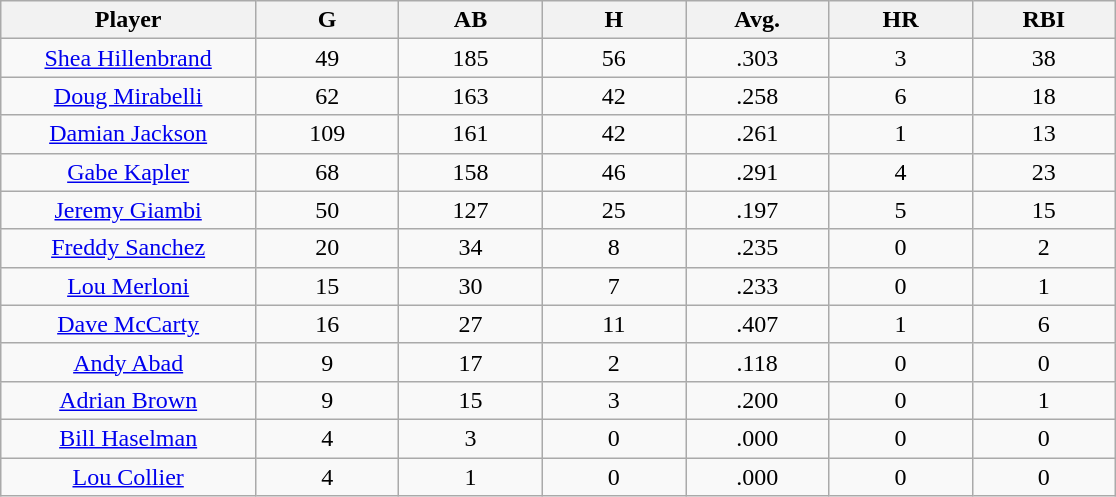<table class="wikitable sortable">
<tr>
<th bgcolor="#DDDDFF" width="16%">Player</th>
<th bgcolor="#DDDDFF" width="9%">G</th>
<th bgcolor="#DDDDFF" width="9%">AB</th>
<th bgcolor="#DDDDFF" width="9%">H</th>
<th bgcolor="#DDDDFF" width="9%">Avg.</th>
<th bgcolor="#DDDDFF" width="9%">HR</th>
<th bgcolor="#DDDDFF" width="9%">RBI</th>
</tr>
<tr align="center">
<td><a href='#'>Shea Hillenbrand</a></td>
<td>49</td>
<td>185</td>
<td>56</td>
<td>.303</td>
<td>3</td>
<td>38</td>
</tr>
<tr align="center">
<td><a href='#'>Doug Mirabelli</a></td>
<td>62</td>
<td>163</td>
<td>42</td>
<td>.258</td>
<td>6</td>
<td>18</td>
</tr>
<tr align="center">
<td><a href='#'>Damian Jackson</a></td>
<td>109</td>
<td>161</td>
<td>42</td>
<td>.261</td>
<td>1</td>
<td>13</td>
</tr>
<tr align=center>
<td><a href='#'>Gabe Kapler</a></td>
<td>68</td>
<td>158</td>
<td>46</td>
<td>.291</td>
<td>4</td>
<td>23</td>
</tr>
<tr align="center">
<td><a href='#'>Jeremy Giambi</a></td>
<td>50</td>
<td>127</td>
<td>25</td>
<td>.197</td>
<td>5</td>
<td>15</td>
</tr>
<tr align="center">
<td><a href='#'>Freddy Sanchez</a></td>
<td>20</td>
<td>34</td>
<td>8</td>
<td>.235</td>
<td>0</td>
<td>2</td>
</tr>
<tr align="center">
<td><a href='#'>Lou Merloni</a></td>
<td>15</td>
<td>30</td>
<td>7</td>
<td>.233</td>
<td>0</td>
<td>1</td>
</tr>
<tr align="center">
<td><a href='#'>Dave McCarty</a></td>
<td>16</td>
<td>27</td>
<td>11</td>
<td>.407</td>
<td>1</td>
<td>6</td>
</tr>
<tr align="center">
<td><a href='#'>Andy Abad</a></td>
<td>9</td>
<td>17</td>
<td>2</td>
<td>.118</td>
<td>0</td>
<td>0</td>
</tr>
<tr align="center">
<td><a href='#'>Adrian Brown</a></td>
<td>9</td>
<td>15</td>
<td>3</td>
<td>.200</td>
<td>0</td>
<td>1</td>
</tr>
<tr align="center">
<td><a href='#'>Bill Haselman</a></td>
<td>4</td>
<td>3</td>
<td>0</td>
<td>.000</td>
<td>0</td>
<td>0</td>
</tr>
<tr align="center">
<td><a href='#'>Lou Collier</a></td>
<td>4</td>
<td>1</td>
<td>0</td>
<td>.000</td>
<td>0</td>
<td>0</td>
</tr>
</table>
